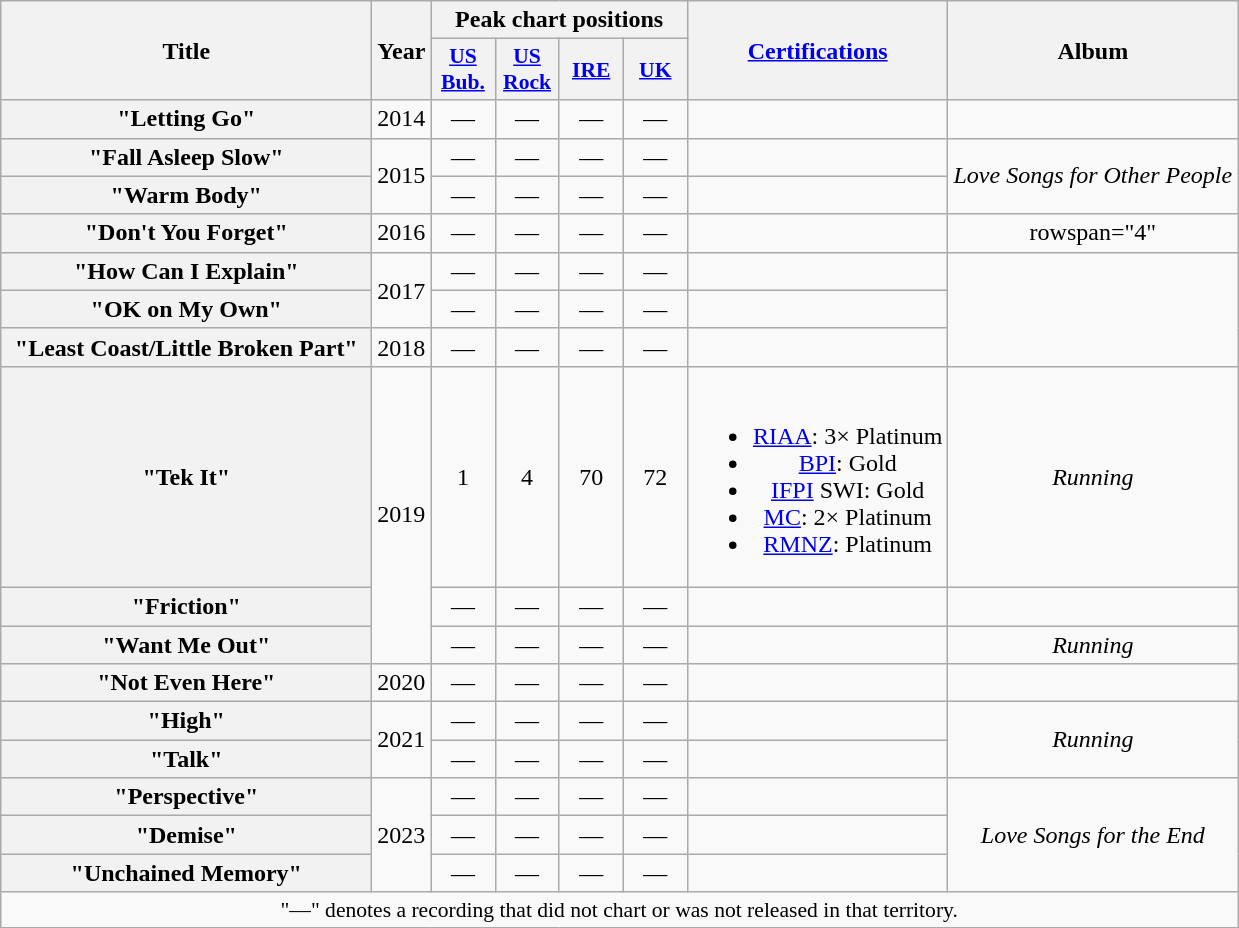<table class="wikitable plainrowheaders" style="text-align:center;">
<tr>
<th scope="col" rowspan="2" style="width:15em;">Title</th>
<th scope="col" rowspan="2">Year</th>
<th scope="col" colspan="4">Peak chart positions</th>
<th rowspan="2"><a href='#'>Certifications</a></th>
<th rowspan="2" scope="col">Album</th>
</tr>
<tr>
<th scope="col" style="width:2.5em;font-size:90%;"><a href='#'>US<br>Bub.</a><br></th>
<th scope="col" style="width:2.5em;font-size:90%;"><a href='#'>US<br>Rock</a><br></th>
<th scope="col" style="width:2.5em;font-size:90%;"><a href='#'>IRE</a><br></th>
<th scope="col" style="width:2.5em;font-size:90%;"><a href='#'>UK</a><br></th>
</tr>
<tr>
<th scope="row">"Letting Go"</th>
<td>2014</td>
<td>—</td>
<td>—</td>
<td>—</td>
<td>—</td>
<td></td>
<td></td>
</tr>
<tr>
<th scope="row">"Fall Asleep Slow"</th>
<td rowspan="2">2015</td>
<td>—</td>
<td>—</td>
<td>—</td>
<td>—</td>
<td></td>
<td rowspan="2"><em>Love Songs for Other People</em></td>
</tr>
<tr>
<th scope="row">"Warm Body"</th>
<td>—</td>
<td>—</td>
<td>—</td>
<td>—</td>
<td></td>
</tr>
<tr>
<th scope="row">"Don't You Forget"</th>
<td>2016</td>
<td>—</td>
<td>—</td>
<td>—</td>
<td>—</td>
<td></td>
<td>rowspan="4" </td>
</tr>
<tr>
<th scope="row">"How Can I Explain"</th>
<td rowspan="2">2017</td>
<td>—</td>
<td>—</td>
<td>—</td>
<td>—</td>
<td></td>
</tr>
<tr>
<th scope="row">"OK on My Own"</th>
<td>—</td>
<td>—</td>
<td>—</td>
<td>—</td>
<td></td>
</tr>
<tr>
<th scope="row">"Least Coast/Little Broken Part"</th>
<td>2018</td>
<td>—</td>
<td>—</td>
<td>—</td>
<td>—</td>
<td></td>
</tr>
<tr>
<th scope="row">"Tek It"</th>
<td rowspan="3">2019</td>
<td>1</td>
<td>4</td>
<td>70</td>
<td>72</td>
<td><br><ul><li><a href='#'>RIAA</a>: 3× Platinum</li><li><a href='#'>BPI</a>: Gold</li><li><a href='#'>IFPI</a> SWI: Gold</li><li><a href='#'>MC</a>: 2× Platinum</li><li><a href='#'>RMNZ</a>: Platinum</li></ul></td>
<td><em>Running</em></td>
</tr>
<tr>
<th scope="row">"Friction"</th>
<td>—</td>
<td>—</td>
<td>—</td>
<td>—</td>
<td></td>
<td></td>
</tr>
<tr>
<th scope="row">"Want Me Out"</th>
<td>—</td>
<td>—</td>
<td>—</td>
<td>—</td>
<td></td>
<td><em>Running</em></td>
</tr>
<tr>
<th scope="row">"Not Even Here"</th>
<td>2020</td>
<td>—</td>
<td>—</td>
<td>—</td>
<td>—</td>
<td></td>
<td></td>
</tr>
<tr>
<th scope="row">"High"</th>
<td rowspan="2">2021</td>
<td>—</td>
<td>—</td>
<td>—</td>
<td>—</td>
<td></td>
<td rowspan="2"><em>Running</em></td>
</tr>
<tr>
<th scope="row">"Talk"</th>
<td>—</td>
<td>—</td>
<td>—</td>
<td>—</td>
<td></td>
</tr>
<tr>
<th scope="row">"Perspective"</th>
<td rowspan="3">2023</td>
<td>—</td>
<td>—</td>
<td>—</td>
<td>—</td>
<td></td>
<td rowspan="3"><em>Love Songs for the End</em></td>
</tr>
<tr>
<th scope="row">"Demise"</th>
<td>—</td>
<td>—</td>
<td>—</td>
<td>—</td>
<td></td>
</tr>
<tr>
<th scope="row">"Unchained Memory"</th>
<td>—</td>
<td>—</td>
<td>—</td>
<td>—</td>
<td></td>
</tr>
<tr>
<td colspan="8" style="font-size:90%">"—" denotes a recording that did not chart or was not released in that territory.</td>
</tr>
</table>
